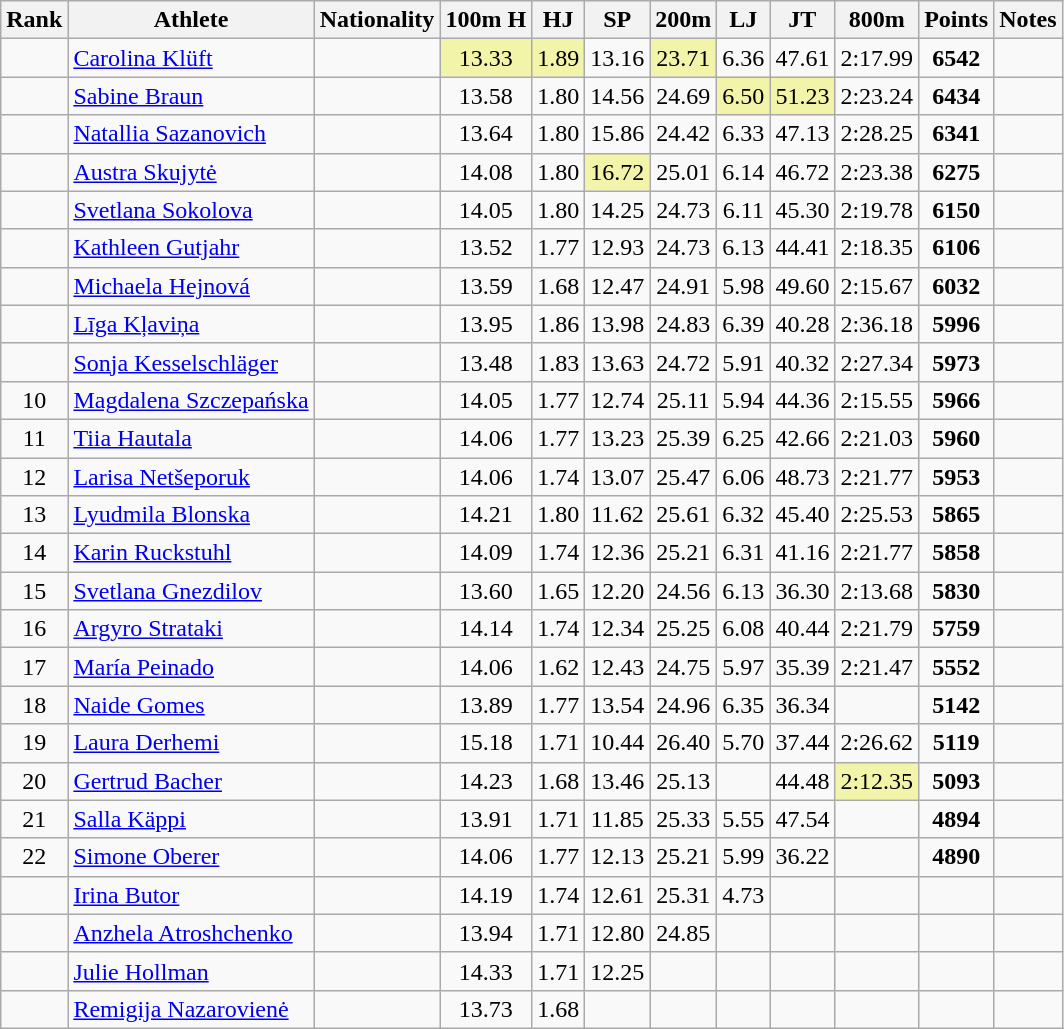<table class="wikitable sortable" style=" text-align:center;">
<tr>
<th>Rank</th>
<th>Athlete</th>
<th>Nationality</th>
<th>100m H</th>
<th>HJ</th>
<th>SP</th>
<th>200m</th>
<th>LJ</th>
<th>JT</th>
<th>800m</th>
<th>Points</th>
<th>Notes</th>
</tr>
<tr>
<td></td>
<td align=left><a href='#'>Carolina Klüft</a></td>
<td align=left></td>
<td bgcolor=#F2F5A9>13.33</td>
<td bgcolor=#F2F5A9>1.89</td>
<td>13.16</td>
<td bgcolor=#F2F5A9>23.71</td>
<td>6.36</td>
<td>47.61</td>
<td>2:17.99</td>
<td><strong>6542</strong></td>
<td></td>
</tr>
<tr>
<td></td>
<td align=left><a href='#'>Sabine Braun</a></td>
<td align=left></td>
<td>13.58</td>
<td>1.80</td>
<td>14.56</td>
<td>24.69</td>
<td bgcolor=#F2F5A9>6.50</td>
<td bgcolor=#F2F5A9>51.23</td>
<td>2:23.24</td>
<td><strong>6434</strong></td>
<td></td>
</tr>
<tr>
<td></td>
<td align=left><a href='#'>Natallia Sazanovich</a></td>
<td align=left></td>
<td>13.64</td>
<td>1.80</td>
<td>15.86</td>
<td>24.42</td>
<td>6.33</td>
<td>47.13</td>
<td>2:28.25</td>
<td><strong>6341</strong></td>
<td></td>
</tr>
<tr>
<td></td>
<td align=left><a href='#'>Austra Skujytė</a></td>
<td align=left></td>
<td>14.08</td>
<td>1.80</td>
<td bgcolor=#F2F5A9>16.72</td>
<td>25.01</td>
<td>6.14</td>
<td>46.72</td>
<td>2:23.38</td>
<td><strong>6275</strong></td>
<td></td>
</tr>
<tr>
<td></td>
<td align=left><a href='#'>Svetlana Sokolova</a></td>
<td align=left></td>
<td>14.05</td>
<td>1.80</td>
<td>14.25</td>
<td>24.73</td>
<td>6.11</td>
<td>45.30</td>
<td>2:19.78</td>
<td><strong>6150</strong></td>
<td></td>
</tr>
<tr>
<td></td>
<td align=left><a href='#'>Kathleen Gutjahr</a></td>
<td align=left></td>
<td>13.52</td>
<td>1.77</td>
<td>12.93</td>
<td>24.73</td>
<td>6.13</td>
<td>44.41</td>
<td>2:18.35</td>
<td><strong>6106</strong></td>
<td></td>
</tr>
<tr>
<td></td>
<td align=left><a href='#'>Michaela Hejnová</a></td>
<td align=left></td>
<td>13.59</td>
<td>1.68</td>
<td>12.47</td>
<td>24.91</td>
<td>5.98</td>
<td>49.60</td>
<td>2:15.67</td>
<td><strong>6032</strong></td>
<td></td>
</tr>
<tr>
<td></td>
<td align=left><a href='#'>Līga Kļaviņa</a></td>
<td align=left></td>
<td>13.95</td>
<td>1.86</td>
<td>13.98</td>
<td>24.83</td>
<td>6.39</td>
<td>40.28</td>
<td>2:36.18</td>
<td><strong>5996</strong></td>
<td></td>
</tr>
<tr>
<td></td>
<td align=left><a href='#'>Sonja Kesselschläger</a></td>
<td align=left></td>
<td>13.48</td>
<td>1.83</td>
<td>13.63</td>
<td>24.72</td>
<td>5.91</td>
<td>40.32</td>
<td>2:27.34</td>
<td><strong>5973</strong></td>
<td></td>
</tr>
<tr>
<td>10</td>
<td align=left><a href='#'>Magdalena Szczepańska</a></td>
<td align=left></td>
<td>14.05</td>
<td>1.77</td>
<td>12.74</td>
<td>25.11</td>
<td>5.94</td>
<td>44.36</td>
<td>2:15.55</td>
<td><strong>5966</strong></td>
<td></td>
</tr>
<tr>
<td>11</td>
<td align=left><a href='#'>Tiia Hautala</a></td>
<td align=left></td>
<td>14.06</td>
<td>1.77</td>
<td>13.23</td>
<td>25.39</td>
<td>6.25</td>
<td>42.66</td>
<td>2:21.03</td>
<td><strong>5960</strong></td>
<td></td>
</tr>
<tr>
<td>12</td>
<td align=left><a href='#'>Larisa Netšeporuk</a></td>
<td align=left></td>
<td>14.06</td>
<td>1.74</td>
<td>13.07</td>
<td>25.47</td>
<td>6.06</td>
<td>48.73</td>
<td>2:21.77</td>
<td><strong>5953</strong></td>
<td></td>
</tr>
<tr>
<td>13</td>
<td align=left><a href='#'>Lyudmila Blonska</a></td>
<td align=left></td>
<td>14.21</td>
<td>1.80</td>
<td>11.62</td>
<td>25.61</td>
<td>6.32</td>
<td>45.40</td>
<td>2:25.53</td>
<td><strong>5865</strong></td>
<td></td>
</tr>
<tr>
<td>14</td>
<td align=left><a href='#'>Karin Ruckstuhl</a></td>
<td align=left></td>
<td>14.09</td>
<td>1.74</td>
<td>12.36</td>
<td>25.21</td>
<td>6.31</td>
<td>41.16</td>
<td>2:21.77</td>
<td><strong>5858</strong></td>
<td></td>
</tr>
<tr>
<td>15</td>
<td align=left><a href='#'>Svetlana Gnezdilov</a></td>
<td align=left></td>
<td>13.60</td>
<td>1.65</td>
<td>12.20</td>
<td>24.56</td>
<td>6.13</td>
<td>36.30</td>
<td>2:13.68</td>
<td><strong>5830</strong></td>
<td></td>
</tr>
<tr>
<td>16</td>
<td align=left><a href='#'>Argyro Strataki</a></td>
<td align=left></td>
<td>14.14</td>
<td>1.74</td>
<td>12.34</td>
<td>25.25</td>
<td>6.08</td>
<td>40.44</td>
<td>2:21.79</td>
<td><strong>5759</strong></td>
<td></td>
</tr>
<tr>
<td>17</td>
<td align=left><a href='#'>María Peinado</a></td>
<td align=left></td>
<td>14.06</td>
<td>1.62</td>
<td>12.43</td>
<td>24.75</td>
<td>5.97</td>
<td>35.39</td>
<td>2:21.47</td>
<td><strong>5552</strong></td>
<td></td>
</tr>
<tr>
<td>18</td>
<td align=left><a href='#'>Naide Gomes</a></td>
<td align=left></td>
<td>13.89</td>
<td>1.77</td>
<td>13.54</td>
<td>24.96</td>
<td>6.35</td>
<td>36.34</td>
<td></td>
<td><strong>5142</strong></td>
<td></td>
</tr>
<tr>
<td>19</td>
<td align=left><a href='#'>Laura Derhemi</a></td>
<td align=left></td>
<td>15.18</td>
<td>1.71</td>
<td>10.44</td>
<td>26.40</td>
<td>5.70</td>
<td>37.44</td>
<td>2:26.62</td>
<td><strong>5119</strong></td>
<td></td>
</tr>
<tr>
<td>20</td>
<td align=left><a href='#'>Gertrud Bacher</a></td>
<td align=left></td>
<td>14.23</td>
<td>1.68</td>
<td>13.46</td>
<td>25.13</td>
<td></td>
<td>44.48</td>
<td bgcolor=#F2F5A9>2:12.35</td>
<td><strong>5093</strong></td>
<td></td>
</tr>
<tr>
<td>21</td>
<td align=left><a href='#'>Salla Käppi</a></td>
<td align=left></td>
<td>13.91</td>
<td>1.71</td>
<td>11.85</td>
<td>25.33</td>
<td>5.55</td>
<td>47.54</td>
<td></td>
<td><strong>4894</strong></td>
<td></td>
</tr>
<tr>
<td>22</td>
<td align=left><a href='#'>Simone Oberer</a></td>
<td align=left></td>
<td>14.06</td>
<td>1.77</td>
<td>12.13</td>
<td>25.21</td>
<td>5.99</td>
<td>36.22</td>
<td></td>
<td><strong>4890</strong></td>
<td></td>
</tr>
<tr>
<td></td>
<td align=left><a href='#'>Irina Butor</a></td>
<td align=left></td>
<td>14.19</td>
<td>1.74</td>
<td>12.61</td>
<td>25.31</td>
<td>4.73</td>
<td></td>
<td></td>
<td><strong></strong></td>
<td></td>
</tr>
<tr>
<td></td>
<td align=left><a href='#'>Anzhela Atroshchenko</a></td>
<td align=left></td>
<td>13.94</td>
<td>1.71</td>
<td>12.80</td>
<td>24.85</td>
<td></td>
<td></td>
<td></td>
<td><strong></strong></td>
<td></td>
</tr>
<tr>
<td></td>
<td align=left><a href='#'>Julie Hollman</a></td>
<td align=left></td>
<td>14.33</td>
<td>1.71</td>
<td>12.25</td>
<td></td>
<td></td>
<td></td>
<td></td>
<td><strong></strong></td>
<td></td>
</tr>
<tr>
<td></td>
<td align=left><a href='#'>Remigija Nazarovienė</a></td>
<td align=left></td>
<td>13.73</td>
<td>1.68</td>
<td></td>
<td></td>
<td></td>
<td></td>
<td></td>
<td><strong></strong></td>
<td></td>
</tr>
</table>
